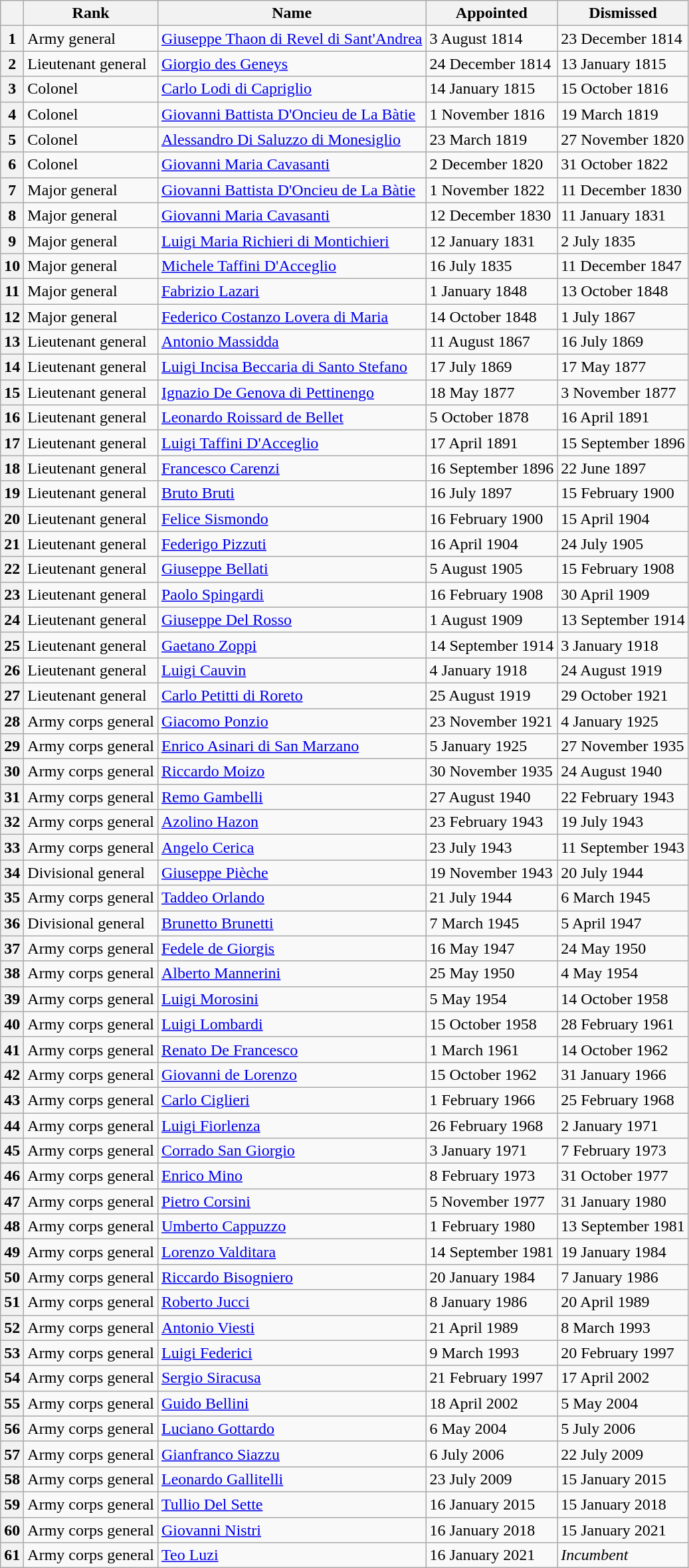<table class="wikitable">
<tr>
<th></th>
<th>Rank</th>
<th>Name</th>
<th>Appointed</th>
<th>Dismissed</th>
</tr>
<tr>
<th>1</th>
<td>Army general</td>
<td><a href='#'>Giuseppe Thaon di Revel di Sant'Andrea</a></td>
<td>3 August 1814</td>
<td>23 December 1814</td>
</tr>
<tr>
<th>2</th>
<td>Lieutenant general</td>
<td><a href='#'>Giorgio des Geneys</a></td>
<td>24 December 1814</td>
<td>13 January 1815</td>
</tr>
<tr>
<th>3</th>
<td>Colonel</td>
<td><a href='#'>Carlo Lodi di Capriglio</a></td>
<td>14 January 1815</td>
<td>15 October 1816</td>
</tr>
<tr>
<th>4</th>
<td>Colonel</td>
<td><a href='#'>Giovanni Battista D'Oncieu de La Bàtie</a></td>
<td>1 November 1816</td>
<td>19 March 1819</td>
</tr>
<tr>
<th>5</th>
<td>Colonel</td>
<td><a href='#'>Alessandro Di Saluzzo di Monesiglio</a></td>
<td>23 March 1819</td>
<td>27 November 1820</td>
</tr>
<tr>
<th>6</th>
<td>Colonel</td>
<td><a href='#'>Giovanni Maria Cavasanti</a></td>
<td>2 December 1820</td>
<td>31 October 1822</td>
</tr>
<tr>
<th>7</th>
<td>Major general</td>
<td><a href='#'>Giovanni Battista D'Oncieu de La Bàtie</a></td>
<td>1 November 1822</td>
<td>11 December 1830</td>
</tr>
<tr>
<th>8</th>
<td>Major general</td>
<td><a href='#'>Giovanni Maria Cavasanti</a></td>
<td>12 December 1830</td>
<td>11 January 1831</td>
</tr>
<tr>
<th>9</th>
<td>Major general</td>
<td><a href='#'>Luigi Maria Richieri di Montichieri</a></td>
<td>12 January 1831</td>
<td>2 July 1835</td>
</tr>
<tr>
<th>10</th>
<td>Major general</td>
<td><a href='#'>Michele Taffini D'Acceglio</a></td>
<td>16 July 1835</td>
<td>11 December 1847</td>
</tr>
<tr>
<th>11</th>
<td>Major general</td>
<td><a href='#'>Fabrizio Lazari</a></td>
<td>1 January 1848</td>
<td>13 October 1848</td>
</tr>
<tr>
<th>12</th>
<td>Major general</td>
<td><a href='#'>Federico Costanzo Lovera di Maria</a></td>
<td>14 October 1848</td>
<td>1 July 1867</td>
</tr>
<tr>
<th>13</th>
<td>Lieutenant general</td>
<td><a href='#'>Antonio Massidda</a></td>
<td>11 August 1867</td>
<td>16 July 1869</td>
</tr>
<tr>
<th>14</th>
<td>Lieutenant general</td>
<td><a href='#'>Luigi Incisa Beccaria di Santo Stefano</a></td>
<td>17 July 1869</td>
<td>17 May 1877</td>
</tr>
<tr>
<th>15</th>
<td>Lieutenant general</td>
<td><a href='#'>Ignazio De Genova di Pettinengo</a></td>
<td>18 May 1877</td>
<td>3 November 1877</td>
</tr>
<tr>
<th>16</th>
<td>Lieutenant general</td>
<td><a href='#'>Leonardo Roissard de Bellet</a></td>
<td>5 October 1878</td>
<td>16 April 1891</td>
</tr>
<tr>
<th>17</th>
<td>Lieutenant general</td>
<td><a href='#'>Luigi Taffini D'Acceglio</a></td>
<td>17 April 1891</td>
<td>15 September 1896</td>
</tr>
<tr>
<th>18</th>
<td>Lieutenant general</td>
<td><a href='#'>Francesco Carenzi</a></td>
<td>16 September 1896</td>
<td>22 June 1897</td>
</tr>
<tr>
<th>19</th>
<td>Lieutenant general</td>
<td><a href='#'>Bruto Bruti</a></td>
<td>16 July 1897</td>
<td>15 February 1900</td>
</tr>
<tr>
<th>20</th>
<td>Lieutenant general</td>
<td><a href='#'>Felice Sismondo</a></td>
<td>16 February 1900</td>
<td>15 April 1904</td>
</tr>
<tr>
<th>21</th>
<td>Lieutenant general</td>
<td><a href='#'>Federigo Pizzuti</a></td>
<td>16 April 1904</td>
<td>24 July 1905</td>
</tr>
<tr>
<th>22</th>
<td>Lieutenant general</td>
<td><a href='#'>Giuseppe Bellati</a></td>
<td>5 August 1905</td>
<td>15 February 1908</td>
</tr>
<tr>
<th>23</th>
<td>Lieutenant general</td>
<td><a href='#'>Paolo Spingardi</a></td>
<td>16 February 1908</td>
<td>30 April 1909</td>
</tr>
<tr>
<th>24</th>
<td>Lieutenant general</td>
<td><a href='#'>Giuseppe Del Rosso</a></td>
<td>1 August 1909</td>
<td>13 September 1914</td>
</tr>
<tr>
<th>25</th>
<td>Lieutenant general</td>
<td><a href='#'>Gaetano Zoppi</a></td>
<td>14 September 1914</td>
<td>3 January 1918</td>
</tr>
<tr>
<th>26</th>
<td>Lieutenant general</td>
<td><a href='#'>Luigi Cauvin</a></td>
<td>4 January 1918</td>
<td>24 August 1919</td>
</tr>
<tr>
<th>27</th>
<td>Lieutenant general</td>
<td><a href='#'>Carlo Petitti di Roreto</a></td>
<td>25 August 1919</td>
<td>29 October 1921</td>
</tr>
<tr>
<th>28</th>
<td>Army corps general</td>
<td><a href='#'>Giacomo Ponzio</a></td>
<td>23 November 1921</td>
<td>4 January 1925</td>
</tr>
<tr>
<th>29</th>
<td>Army corps general</td>
<td><a href='#'>Enrico Asinari di San Marzano</a></td>
<td>5 January 1925</td>
<td>27 November 1935</td>
</tr>
<tr>
<th>30</th>
<td>Army corps general</td>
<td><a href='#'>Riccardo Moizo</a></td>
<td>30 November 1935</td>
<td>24 August 1940</td>
</tr>
<tr>
<th>31</th>
<td>Army corps general</td>
<td><a href='#'>Remo Gambelli</a></td>
<td>27 August 1940</td>
<td>22 February 1943</td>
</tr>
<tr>
<th>32</th>
<td>Army corps general</td>
<td><a href='#'>Azolino Hazon</a></td>
<td>23 February 1943</td>
<td>19 July 1943</td>
</tr>
<tr>
<th>33</th>
<td>Army corps general</td>
<td><a href='#'>Angelo Cerica</a></td>
<td>23 July 1943</td>
<td>11 September 1943</td>
</tr>
<tr>
<th>34</th>
<td>Divisional general</td>
<td><a href='#'>Giuseppe Pièche</a></td>
<td>19 November 1943</td>
<td>20 July 1944</td>
</tr>
<tr>
<th>35</th>
<td>Army corps general</td>
<td><a href='#'>Taddeo Orlando</a></td>
<td>21 July 1944</td>
<td>6 March 1945</td>
</tr>
<tr>
<th>36</th>
<td>Divisional general</td>
<td><a href='#'>Brunetto Brunetti</a></td>
<td>7 March 1945</td>
<td>5 April 1947</td>
</tr>
<tr>
<th>37</th>
<td>Army corps general</td>
<td><a href='#'>Fedele de Giorgis</a></td>
<td>16 May 1947</td>
<td>24 May 1950</td>
</tr>
<tr>
<th>38</th>
<td>Army corps general</td>
<td><a href='#'>Alberto Mannerini</a></td>
<td>25 May 1950</td>
<td>4 May 1954</td>
</tr>
<tr>
<th>39</th>
<td>Army corps general</td>
<td><a href='#'>Luigi Morosini</a></td>
<td>5 May 1954</td>
<td>14 October 1958</td>
</tr>
<tr>
<th>40</th>
<td>Army corps general</td>
<td><a href='#'>Luigi Lombardi</a></td>
<td>15 October 1958</td>
<td>28 February 1961</td>
</tr>
<tr>
<th>41</th>
<td>Army corps general</td>
<td><a href='#'>Renato De Francesco</a></td>
<td>1 March 1961</td>
<td>14 October 1962</td>
</tr>
<tr>
<th>42</th>
<td>Army corps general</td>
<td><a href='#'>Giovanni de Lorenzo</a></td>
<td>15 October 1962</td>
<td>31 January 1966</td>
</tr>
<tr>
<th>43</th>
<td>Army corps general</td>
<td><a href='#'>Carlo Ciglieri</a></td>
<td>1 February 1966</td>
<td>25 February 1968</td>
</tr>
<tr>
<th>44</th>
<td>Army corps general</td>
<td><a href='#'>Luigi Fiorlenza</a></td>
<td>26 February 1968</td>
<td>2 January 1971</td>
</tr>
<tr>
<th>45</th>
<td>Army corps general</td>
<td><a href='#'>Corrado San Giorgio</a></td>
<td>3 January 1971</td>
<td>7 February 1973</td>
</tr>
<tr>
<th>46</th>
<td>Army corps general</td>
<td><a href='#'>Enrico Mino</a></td>
<td>8 February 1973</td>
<td>31 October 1977</td>
</tr>
<tr>
<th>47</th>
<td>Army corps general</td>
<td><a href='#'>Pietro Corsini</a></td>
<td>5 November 1977</td>
<td>31 January 1980</td>
</tr>
<tr>
<th>48</th>
<td>Army corps general</td>
<td><a href='#'>Umberto Cappuzzo</a></td>
<td>1 February 1980</td>
<td>13 September 1981</td>
</tr>
<tr>
<th>49</th>
<td>Army corps general</td>
<td><a href='#'>Lorenzo Valditara</a></td>
<td>14 September 1981</td>
<td>19 January 1984</td>
</tr>
<tr>
<th>50</th>
<td>Army corps general</td>
<td><a href='#'>Riccardo Bisogniero</a></td>
<td>20 January 1984</td>
<td>7 January 1986</td>
</tr>
<tr>
<th>51</th>
<td>Army corps general</td>
<td><a href='#'>Roberto Jucci</a></td>
<td>8 January 1986</td>
<td>20 April 1989</td>
</tr>
<tr>
<th>52</th>
<td>Army corps general</td>
<td><a href='#'>Antonio Viesti</a></td>
<td>21 April 1989</td>
<td>8 March 1993</td>
</tr>
<tr>
<th>53</th>
<td>Army corps general</td>
<td><a href='#'>Luigi Federici</a></td>
<td>9 March 1993</td>
<td>20 February 1997</td>
</tr>
<tr>
<th>54</th>
<td>Army corps general</td>
<td><a href='#'>Sergio Siracusa</a></td>
<td>21 February 1997</td>
<td>17 April 2002</td>
</tr>
<tr>
<th>55</th>
<td>Army corps general</td>
<td><a href='#'>Guido Bellini</a></td>
<td>18 April 2002</td>
<td>5 May 2004</td>
</tr>
<tr>
<th>56</th>
<td>Army corps general</td>
<td><a href='#'>Luciano Gottardo</a></td>
<td>6 May 2004</td>
<td>5 July 2006</td>
</tr>
<tr>
<th>57</th>
<td>Army corps general</td>
<td><a href='#'>Gianfranco Siazzu</a></td>
<td>6 July 2006</td>
<td>22 July 2009</td>
</tr>
<tr>
<th>58</th>
<td>Army corps general</td>
<td><a href='#'>Leonardo Gallitelli</a></td>
<td>23 July 2009</td>
<td>15 January 2015</td>
</tr>
<tr>
<th>59</th>
<td>Army corps general</td>
<td><a href='#'>Tullio Del Sette</a></td>
<td>16 January 2015</td>
<td>15 January 2018</td>
</tr>
<tr>
<th>60</th>
<td>Army corps general</td>
<td><a href='#'>Giovanni Nistri</a></td>
<td>16 January 2018</td>
<td>15 January 2021</td>
</tr>
<tr>
<th>61</th>
<td>Army corps general</td>
<td><a href='#'>Teo Luzi</a></td>
<td>16 January 2021</td>
<td><em>Incumbent</em></td>
</tr>
</table>
